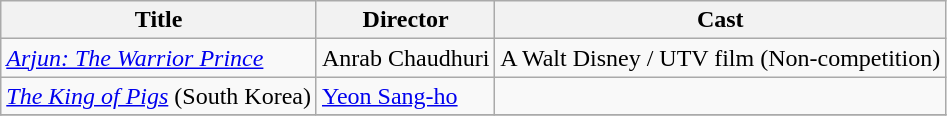<table class="wikitable">
<tr>
<th><strong>Title</strong></th>
<th><strong>Director</strong></th>
<th><strong>Cast</strong></th>
</tr>
<tr>
<td><em><a href='#'>Arjun: The Warrior Prince</a></em></td>
<td>Anrab Chaudhuri</td>
<td>A Walt Disney / UTV film (Non-competition)</td>
</tr>
<tr>
<td><em><a href='#'>The King of Pigs</a></em> (South Korea)</td>
<td><a href='#'>Yeon Sang-ho</a></td>
<td></td>
</tr>
<tr>
</tr>
</table>
